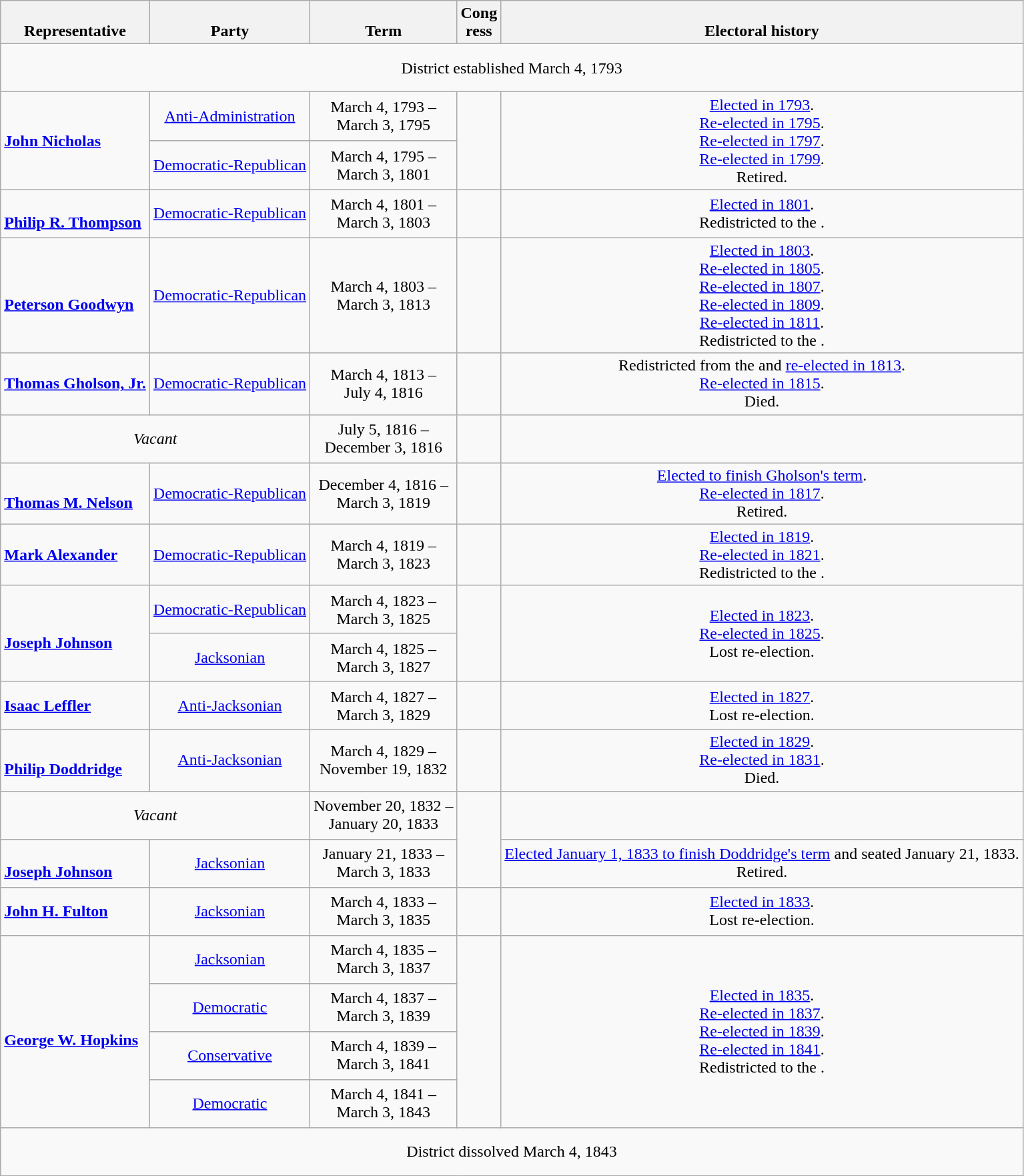<table class=wikitable style="text-align:center">
<tr valign=bottom>
<th>Representative</th>
<th>Party</th>
<th>Term</th>
<th>Cong<br>ress</th>
<th>Electoral history</th>
</tr>
<tr style="height:3em">
<td colspan=5>District established March 4, 1793</td>
</tr>
<tr style="height:3em">
<td rowspan=2 align=left><strong><a href='#'>John Nicholas</a></strong><br></td>
<td><a href='#'>Anti-Administration</a></td>
<td nowrap>March 4, 1793 –<br>March 3, 1795</td>
<td rowspan=2></td>
<td rowspan=2><a href='#'>Elected in 1793</a>.<br><a href='#'>Re-elected in 1795</a>.<br><a href='#'>Re-elected in 1797</a>.<br><a href='#'>Re-elected in 1799</a>.<br>Retired.</td>
</tr>
<tr style="height:3em">
<td><a href='#'>Democratic-Republican</a></td>
<td nowrap>March 4, 1795 –<br>March 3, 1801</td>
</tr>
<tr style="height:3em">
<td align=left><br><strong><a href='#'>Philip R. Thompson</a></strong><br></td>
<td><a href='#'>Democratic-Republican</a></td>
<td nowrap>March 4, 1801 –<br>March 3, 1803</td>
<td></td>
<td><a href='#'>Elected in 1801</a>.<br>Redistricted to the .</td>
</tr>
<tr style="height:3em">
<td align=left><br><strong><a href='#'>Peterson Goodwyn</a></strong><br></td>
<td><a href='#'>Democratic-Republican</a></td>
<td nowrap>March 4, 1803 –<br>March 3, 1813</td>
<td></td>
<td><a href='#'>Elected in 1803</a>.<br><a href='#'>Re-elected in 1805</a>.<br><a href='#'>Re-elected in 1807</a>.<br><a href='#'>Re-elected in 1809</a>.<br><a href='#'>Re-elected in 1811</a>.<br>Redistricted to the .</td>
</tr>
<tr style="height:3em">
<td align=left><strong><a href='#'>Thomas Gholson, Jr.</a></strong><br></td>
<td><a href='#'>Democratic-Republican</a></td>
<td nowrap>March 4, 1813 –<br>July 4, 1816</td>
<td></td>
<td>Redistricted from the  and <a href='#'>re-elected in 1813</a>.<br><a href='#'>Re-elected in 1815</a>.<br>Died.</td>
</tr>
<tr style="height:3em">
<td colspan=2><em>Vacant</em></td>
<td nowrap>July 5, 1816 –<br>December 3, 1816</td>
<td></td>
<td></td>
</tr>
<tr style="height:3em">
<td align=left><br><strong><a href='#'>Thomas M. Nelson</a></strong><br></td>
<td><a href='#'>Democratic-Republican</a></td>
<td nowrap>December 4, 1816 –<br>March 3, 1819</td>
<td></td>
<td><a href='#'>Elected to finish Gholson's term</a>.<br><a href='#'>Re-elected in 1817</a>.<br>Retired.</td>
</tr>
<tr style="height:3em">
<td align=left><strong><a href='#'>Mark Alexander</a></strong><br></td>
<td><a href='#'>Democratic-Republican</a></td>
<td nowrap>March 4, 1819 –<br>March 3, 1823</td>
<td></td>
<td><a href='#'>Elected in 1819</a>.<br><a href='#'>Re-elected in 1821</a>.<br>Redistricted to the .</td>
</tr>
<tr style="height:3em">
<td rowspan=2 align=left><br><strong><a href='#'>Joseph Johnson</a></strong><br></td>
<td><a href='#'>Democratic-Republican</a></td>
<td nowrap>March 4, 1823 –<br>March 3, 1825</td>
<td rowspan=2></td>
<td rowspan=2><a href='#'>Elected in 1823</a>.<br><a href='#'>Re-elected in 1825</a>.<br>Lost re-election.</td>
</tr>
<tr style="height:3em">
<td><a href='#'>Jacksonian</a></td>
<td nowrap>March 4, 1825 –<br>March 3, 1827</td>
</tr>
<tr style="height:3em">
<td align=left><strong><a href='#'>Isaac Leffler</a></strong><br></td>
<td><a href='#'>Anti-Jacksonian</a></td>
<td nowrap>March 4, 1827 –<br>March 3, 1829</td>
<td></td>
<td><a href='#'>Elected in 1827</a>.<br>Lost re-election.</td>
</tr>
<tr style="height:3em">
<td align=left><br><strong><a href='#'>Philip Doddridge</a></strong><br></td>
<td><a href='#'>Anti-Jacksonian</a></td>
<td nowrap>March 4, 1829 –<br>November 19, 1832</td>
<td></td>
<td><a href='#'>Elected in 1829</a>.<br><a href='#'>Re-elected in 1831</a>.<br>Died.</td>
</tr>
<tr style="height:3em">
<td colspan=2><em>Vacant</em></td>
<td nowrap>November 20, 1832 –<br>January 20, 1833</td>
<td rowspan=2></td>
<td></td>
</tr>
<tr style="height:3em">
<td align=left><br><strong><a href='#'>Joseph Johnson</a></strong><br></td>
<td><a href='#'>Jacksonian</a></td>
<td nowrap>January 21, 1833 –<br>March 3, 1833</td>
<td><a href='#'>Elected January 1, 1833 to finish Doddridge's term</a> and seated January 21, 1833.<br>Retired.</td>
</tr>
<tr style="height:3em">
<td align=left><strong><a href='#'>John H. Fulton</a></strong><br></td>
<td><a href='#'>Jacksonian</a></td>
<td nowrap>March 4, 1833 –<br>March 3, 1835</td>
<td></td>
<td><a href='#'>Elected in 1833</a>.<br>Lost re-election.</td>
</tr>
<tr style="height:3em">
<td rowspan=4 align=left><br><strong><a href='#'>George W. Hopkins</a></strong><br></td>
<td><a href='#'>Jacksonian</a></td>
<td nowrap>March 4, 1835 –<br>March 3, 1837</td>
<td rowspan=4></td>
<td rowspan=4><a href='#'>Elected in 1835</a>.<br><a href='#'>Re-elected in 1837</a>.<br><a href='#'>Re-elected in 1839</a>.<br><a href='#'>Re-elected in 1841</a>.<br>Redistricted to the .</td>
</tr>
<tr style="height:3em">
<td><a href='#'>Democratic</a></td>
<td nowrap>March 4, 1837 –<br>March 3, 1839</td>
</tr>
<tr style="height:3em">
<td><a href='#'>Conservative</a></td>
<td nowrap>March 4, 1839 –<br>March 3, 1841</td>
</tr>
<tr style="height:3em">
<td><a href='#'>Democratic</a></td>
<td nowrap>March 4, 1841 –<br>March 3, 1843</td>
</tr>
<tr style="height:3em">
<td colspan=5>District dissolved March 4, 1843</td>
</tr>
</table>
